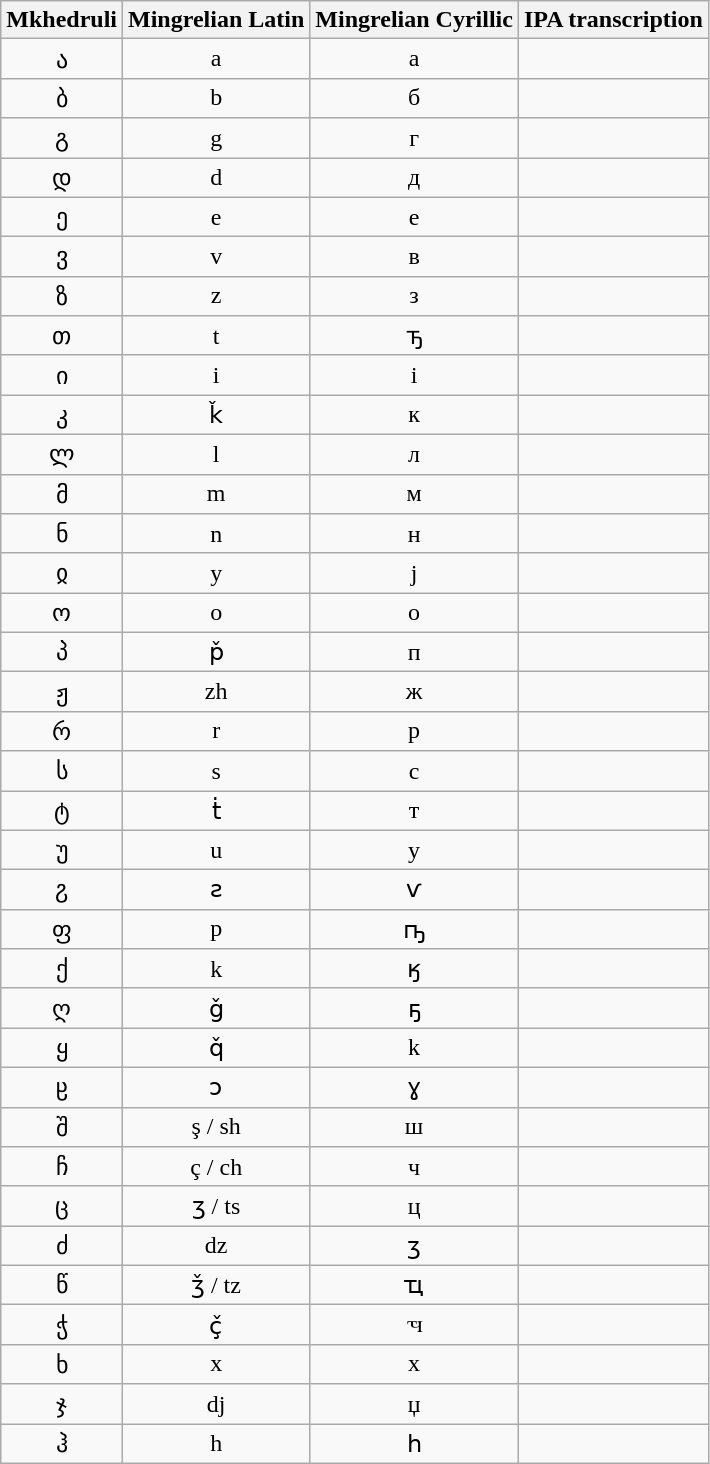<table style="text-align: center" class="wikitable">
<tr>
<th>Mkhedruli</th>
<th>Mingrelian Latin</th>
<th>Mingrelian Cyrillic</th>
<th>IPA transcription</th>
</tr>
<tr>
<td>ა</td>
<td>a</td>
<td>а</td>
<td></td>
</tr>
<tr>
<td>ბ</td>
<td>b</td>
<td>б</td>
<td></td>
</tr>
<tr>
<td>გ</td>
<td>g</td>
<td>г</td>
<td></td>
</tr>
<tr>
<td>დ</td>
<td>d</td>
<td>д</td>
<td></td>
</tr>
<tr>
<td>ე</td>
<td>e</td>
<td>е</td>
<td></td>
</tr>
<tr>
<td>ვ</td>
<td>v</td>
<td>в</td>
<td></td>
</tr>
<tr>
<td>ზ</td>
<td>z</td>
<td>з</td>
<td></td>
</tr>
<tr>
<td>თ</td>
<td>t</td>
<td>ꚋ</td>
<td></td>
</tr>
<tr>
<td>ი</td>
<td>i</td>
<td>і</td>
<td></td>
</tr>
<tr>
<td>კ</td>
<td>ǩ</td>
<td>к</td>
<td></td>
</tr>
<tr>
<td>ლ</td>
<td>l</td>
<td>л</td>
<td></td>
</tr>
<tr>
<td>მ</td>
<td>m</td>
<td>м</td>
<td></td>
</tr>
<tr>
<td>ნ</td>
<td>n</td>
<td>н</td>
<td></td>
</tr>
<tr>
<td>ჲ</td>
<td>y</td>
<td>ј</td>
<td></td>
</tr>
<tr>
<td>ო</td>
<td>o</td>
<td>о</td>
<td></td>
</tr>
<tr>
<td>პ</td>
<td>p̌</td>
<td>п</td>
<td></td>
</tr>
<tr>
<td>ჟ</td>
<td>zh</td>
<td>ж</td>
<td></td>
</tr>
<tr>
<td>რ</td>
<td>r</td>
<td>р</td>
<td></td>
</tr>
<tr>
<td>ს</td>
<td>s</td>
<td>с</td>
<td></td>
</tr>
<tr>
<td>ტ</td>
<td>ṫ</td>
<td>т</td>
<td></td>
</tr>
<tr>
<td>უ</td>
<td>u</td>
<td>у</td>
<td></td>
</tr>
<tr>
<td>ჷ</td>
<td>ƨ</td>
<td>ѵ</td>
<td></td>
</tr>
<tr>
<td>ფ</td>
<td>p</td>
<td>ҧ</td>
<td></td>
</tr>
<tr>
<td>ქ</td>
<td>k</td>
<td>ӄ</td>
<td></td>
</tr>
<tr>
<td>ღ</td>
<td>ǧ</td>
<td>ҕ</td>
<td></td>
</tr>
<tr>
<td>ყ</td>
<td>q̌</td>
<td>k</td>
<td></td>
</tr>
<tr>
<td>ჸ</td>
<td>ɔ</td>
<td>ɣ</td>
<td></td>
</tr>
<tr>
<td>შ</td>
<td>ş / sh</td>
<td>ш</td>
<td></td>
</tr>
<tr>
<td>ჩ</td>
<td>ç / ch</td>
<td>ч</td>
<td></td>
</tr>
<tr>
<td>ც</td>
<td>ʒ / ts</td>
<td>ц</td>
<td></td>
</tr>
<tr>
<td>ძ</td>
<td>dz</td>
<td>ӡ</td>
<td></td>
</tr>
<tr>
<td>წ</td>
<td>ǯ / tz</td>
<td>ҵ</td>
<td></td>
</tr>
<tr>
<td>ჭ</td>
<td>ç̌</td>
<td>ꚓ</td>
<td></td>
</tr>
<tr>
<td>ხ</td>
<td>x</td>
<td>х</td>
<td></td>
</tr>
<tr>
<td>ჯ</td>
<td>dj</td>
<td>џ</td>
<td></td>
</tr>
<tr>
<td>ჰ</td>
<td>h</td>
<td>һ</td>
<td></td>
</tr>
</table>
